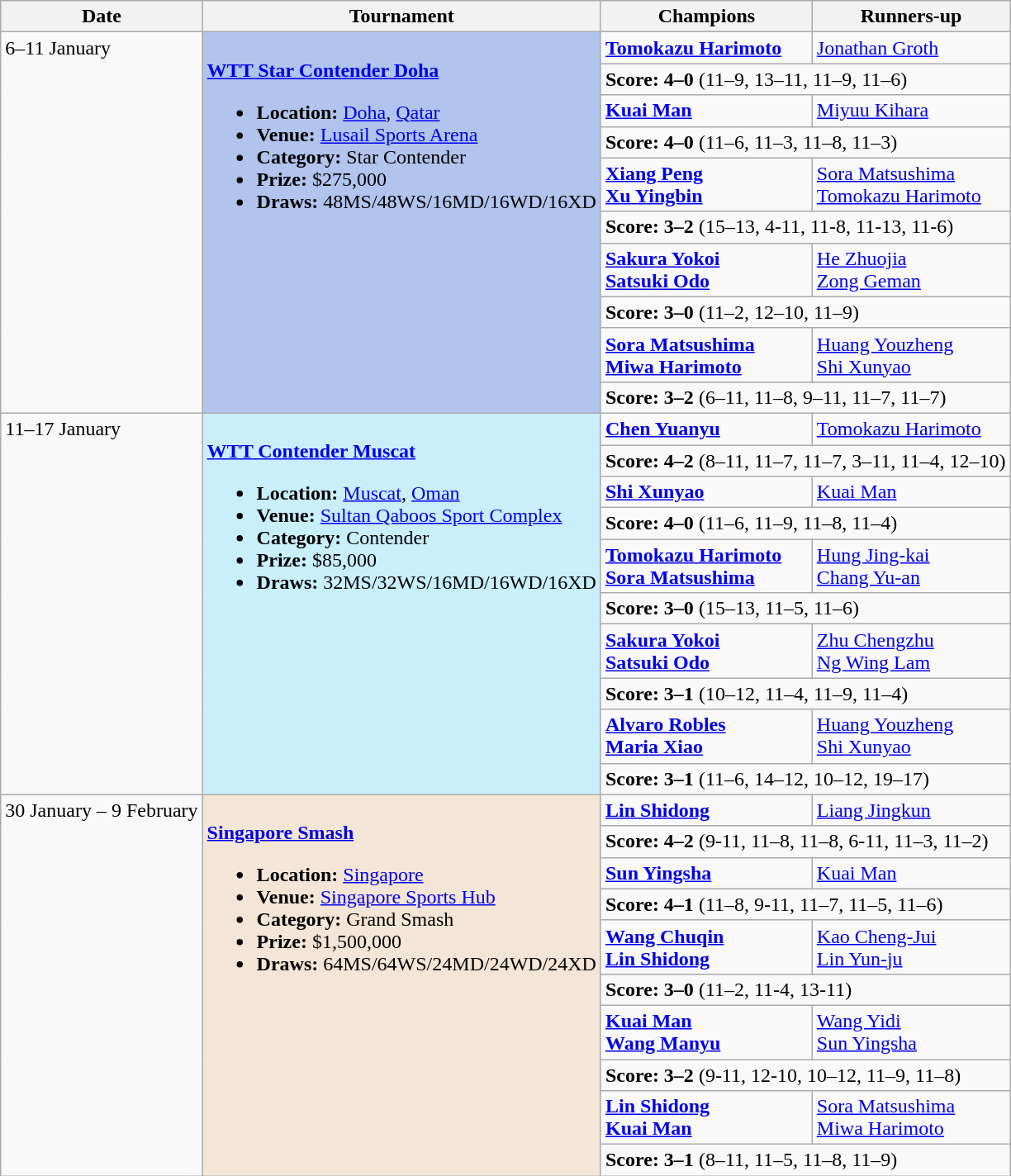<table class="wikitable">
<tr>
<th scope=col>Date</th>
<th scope=col>Tournament</th>
<th scope=col>Champions</th>
<th scope=col>Runners-up</th>
</tr>
<tr valign=top>
<td rowspan=10>6–11 January</td>
<td style="background:#b0c4ed;" rowspan="10"><br><strong><a href='#'>WTT Star Contender Doha</a></strong><ul><li><strong>Location:</strong> <a href='#'>Doha</a>, <a href='#'>Qatar</a></li><li><strong>Venue:</strong> <a href='#'>Lusail Sports Arena</a></li><li><strong>Category:</strong> Star Contender</li><li><strong>Prize:</strong> $275,000</li><li><strong>Draws:</strong> 48MS/48WS/16MD/16WD/16XD</li></ul></td>
<td><strong> <a href='#'>Tomokazu Harimoto</a></strong></td>
<td> <a href='#'>Jonathan Groth</a></td>
</tr>
<tr>
<td colspan=2><strong>Score: 4–0</strong> (11–9, 13–11, 11–9, 11–6)</td>
</tr>
<tr valign=top>
<td><strong> <a href='#'>Kuai Man</a></strong></td>
<td> <a href='#'>Miyuu Kihara</a></td>
</tr>
<tr>
<td colspan=2><strong>Score: 4–0</strong> (11–6, 11–3, 11–8, 11–3)</td>
</tr>
<tr valign=top>
<td><strong> <a href='#'>Xiang Peng</a><br> <a href='#'>Xu Yingbin</a></strong></td>
<td> <a href='#'>Sora Matsushima</a><br> <a href='#'>Tomokazu Harimoto</a></td>
</tr>
<tr>
<td colspan=2><strong>Score: 3–2</strong> (15–13, 4-11, 11-8, 11-13, 11-6)</td>
</tr>
<tr valign=top>
<td><strong> <a href='#'>Sakura Yokoi</a><br> <a href='#'>Satsuki Odo</a></strong></td>
<td> <a href='#'>He Zhuojia</a><br> <a href='#'>Zong Geman</a></td>
</tr>
<tr>
<td colspan=2><strong>Score: 3–0</strong> (11–2, 12–10, 11–9)</td>
</tr>
<tr valign=top>
<td><strong> <a href='#'>Sora Matsushima</a><br> <a href='#'>Miwa Harimoto</a></strong></td>
<td> <a href='#'>Huang Youzheng</a><br> <a href='#'>Shi Xunyao</a></td>
</tr>
<tr>
<td colspan=2><strong>Score: 3–2</strong> (6–11, 11–8, 9–11, 11–7, 11–7)</td>
</tr>
<tr valign=top>
<td rowspan=10>11–17 January</td>
<td style="background:#C9EFFC;" rowspan="10"><br><strong><a href='#'>WTT Contender Muscat</a></strong><ul><li><strong>Location:</strong> <a href='#'>Muscat</a>, <a href='#'>Oman</a></li><li><strong>Venue:</strong> <a href='#'>Sultan Qaboos Sport Complex</a></li><li><strong>Category:</strong> Contender</li><li><strong>Prize:</strong> $85,000</li><li><strong>Draws:</strong> 32MS/32WS/16MD/16WD/16XD</li></ul></td>
<td><strong> <a href='#'>Chen Yuanyu</a></strong></td>
<td> <a href='#'>Tomokazu Harimoto</a></td>
</tr>
<tr>
<td colspan=2><strong>Score: 4–2</strong> (8–11, 11–7, 11–7, 3–11, 11–4, 12–10)</td>
</tr>
<tr valign=top>
<td><strong> <a href='#'>Shi Xunyao</a></strong></td>
<td> <a href='#'>Kuai Man</a></td>
</tr>
<tr>
<td colspan=2><strong>Score: 4–0</strong> (11–6, 11–9, 11–8, 11–4)</td>
</tr>
<tr valign=top>
<td><strong> <a href='#'>Tomokazu Harimoto</a><br> <a href='#'>Sora Matsushima</a></strong></td>
<td> <a href='#'>Hung Jing-kai</a><br> <a href='#'>Chang Yu-an</a></td>
</tr>
<tr>
<td colspan=2><strong>Score: 3–0</strong> (15–13, 11–5, 11–6)</td>
</tr>
<tr valign=top>
<td><strong> <a href='#'>Sakura Yokoi</a><br> <a href='#'>Satsuki Odo</a></strong></td>
<td> <a href='#'>Zhu Chengzhu</a><br> <a href='#'>Ng Wing Lam</a></td>
</tr>
<tr>
<td colspan=2><strong>Score: 3–1</strong> (10–12, 11–4, 11–9, 11–4)</td>
</tr>
<tr valign=top>
<td><strong> <a href='#'>Alvaro Robles</a><br> <a href='#'>Maria Xiao</a></strong></td>
<td> <a href='#'>Huang Youzheng</a><br> <a href='#'>Shi Xunyao</a></td>
</tr>
<tr>
<td colspan=2><strong>Score: 3–1</strong> (11–6, 14–12, 10–12, 19–17)</td>
</tr>
<tr valign=top>
<td rowspan=10>30 January – 9 February</td>
<td style="background:#f3e6d7;" rowspan="10"><br><strong><a href='#'>Singapore Smash</a></strong><ul><li><strong>Location:</strong> <a href='#'>Singapore</a></li><li><strong>Venue:</strong> <a href='#'>Singapore Sports Hub</a></li><li><strong>Category:</strong> Grand Smash</li><li><strong>Prize:</strong> $1,500,000</li><li><strong>Draws:</strong> 64MS/64WS/24MD/24WD/24XD</li></ul></td>
<td><strong> <a href='#'>Lin Shidong</a></strong></td>
<td> <a href='#'>Liang Jingkun</a></td>
</tr>
<tr>
<td colspan=2><strong>Score: 4–2</strong> (9-11, 11–8, 11–8, 6-11, 11–3, 11–2)</td>
</tr>
<tr valign=top>
<td><strong> <a href='#'>Sun Yingsha</a></strong></td>
<td> <a href='#'>Kuai Man</a></td>
</tr>
<tr>
<td colspan=2><strong>Score: 4–1</strong> (11–8, 9-11, 11–7, 11–5, 11–6)</td>
</tr>
<tr valign=top>
<td><strong> <a href='#'>Wang Chuqin</a><br> <a href='#'>Lin Shidong</a></strong></td>
<td> <a href='#'>Kao Cheng-Jui</a><br> <a href='#'>Lin Yun-ju</a></td>
</tr>
<tr>
<td colspan=2><strong>Score: 3–0</strong> (11–2, 11-4, 13-11)</td>
</tr>
<tr valign=top>
<td><strong> <a href='#'>Kuai Man</a><br> <a href='#'>Wang Manyu</a></strong></td>
<td> <a href='#'>Wang Yidi</a><br> <a href='#'>Sun Yingsha</a></td>
</tr>
<tr>
<td colspan=2><strong>Score: 3–2</strong> (9-11, 12-10, 10–12, 11–9, 11–8)</td>
</tr>
<tr valign=top>
<td><strong> <a href='#'>Lin Shidong</a><br> <a href='#'>Kuai Man</a></strong></td>
<td> <a href='#'>Sora Matsushima</a><br> <a href='#'>Miwa Harimoto</a></td>
</tr>
<tr>
<td colspan=2><strong>Score: 3–1</strong> (8–11, 11–5, 11–8, 11–9)</td>
</tr>
</table>
